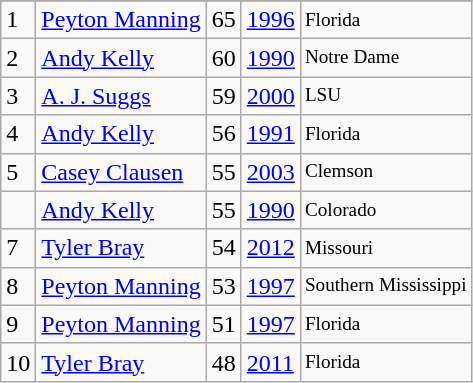<table class="wikitable">
<tr>
</tr>
<tr>
<td>1</td>
<td><a href='#'>Peyton Manning</a></td>
<td>65</td>
<td><a href='#'>1996</a></td>
<td style="font-size:80%;">Florida</td>
</tr>
<tr>
<td>2</td>
<td><a href='#'>Andy Kelly</a></td>
<td>60</td>
<td><a href='#'>1990</a></td>
<td style="font-size:80%;">Notre Dame</td>
</tr>
<tr>
<td>3</td>
<td><a href='#'>A. J. Suggs</a></td>
<td>59</td>
<td><a href='#'>2000</a></td>
<td style="font-size:80%;">LSU</td>
</tr>
<tr>
<td>4</td>
<td><a href='#'>Andy Kelly</a></td>
<td>56</td>
<td><a href='#'>1991</a></td>
<td style="font-size:80%;">Florida</td>
</tr>
<tr>
<td>5</td>
<td><a href='#'>Casey Clausen</a></td>
<td>55</td>
<td><a href='#'>2003</a></td>
<td style="font-size:80%;">Clemson</td>
</tr>
<tr>
<td></td>
<td><a href='#'>Andy Kelly</a></td>
<td>55</td>
<td><a href='#'>1990</a></td>
<td style="font-size:80%;">Colorado</td>
</tr>
<tr>
<td>7</td>
<td><a href='#'>Tyler Bray</a></td>
<td>54</td>
<td><a href='#'>2012</a></td>
<td style="font-size:80%;">Missouri</td>
</tr>
<tr>
<td>8</td>
<td><a href='#'>Peyton Manning</a></td>
<td>53</td>
<td><a href='#'>1997</a></td>
<td style="font-size:80%;">Southern Mississippi</td>
</tr>
<tr>
<td>9</td>
<td><a href='#'>Peyton Manning</a></td>
<td>51</td>
<td><a href='#'>1997</a></td>
<td style="font-size:80%;">Florida</td>
</tr>
<tr>
<td>10</td>
<td><a href='#'>Tyler Bray</a></td>
<td>48</td>
<td><a href='#'>2011</a></td>
<td style="font-size:80%;">Florida</td>
</tr>
</table>
